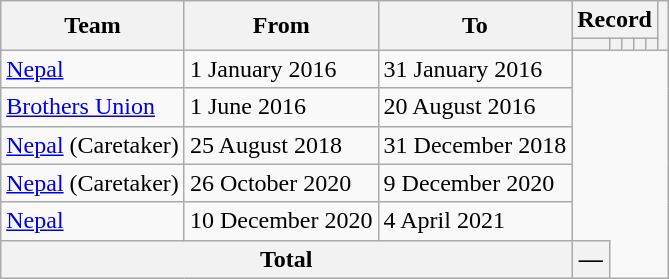<table class=wikitable style=text-align:center>
<tr>
<th rowspan=2>Team</th>
<th rowspan=2>From</th>
<th rowspan=2>To</th>
<th colspan=5>Record</th>
<th rowspan=2></th>
</tr>
<tr>
<th></th>
<th></th>
<th></th>
<th></th>
<th></th>
</tr>
<tr>
<td align=left><a href='#'>Nepal</a></td>
<td align=left>1 January 2016</td>
<td align=left>31 January 2016<br></td>
</tr>
<tr>
<td align=left><a href='#'>Brothers Union</a></td>
<td align=left>1 June 2016</td>
<td align=left>20 August 2016<br></td>
</tr>
<tr>
<td align=left><a href='#'>Nepal</a> (Caretaker)</td>
<td align=left>25 August 2018</td>
<td align=left>31 December 2018<br></td>
</tr>
<tr>
<td align=left><a href='#'>Nepal</a> (Caretaker)</td>
<td align=left>26 October 2020</td>
<td align=left>9 December 2020<br></td>
</tr>
<tr>
<td align=left><a href='#'>Nepal</a></td>
<td align=left>10 December 2020</td>
<td align=left>4 April 2021<br></td>
</tr>
<tr>
<th colspan=3>Total<br></th>
<th>—</th>
</tr>
</table>
